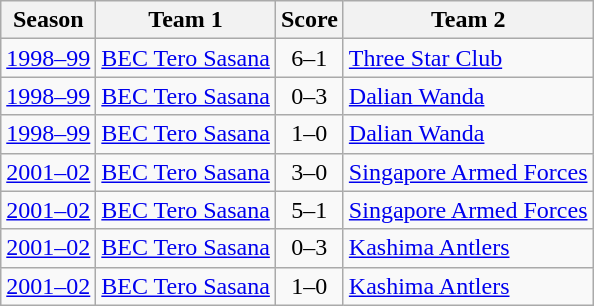<table class="wikitable">
<tr>
<th>Season</th>
<th>Team 1</th>
<th>Score</th>
<th>Team 2</th>
</tr>
<tr>
<td><a href='#'>1998–99</a></td>
<td> <a href='#'>BEC Tero Sasana</a></td>
<td style="text-align: center">6–1</td>
<td> <a href='#'>Three Star Club</a></td>
</tr>
<tr>
<td><a href='#'>1998–99</a></td>
<td> <a href='#'>BEC Tero Sasana</a></td>
<td style="text-align: center">0–3</td>
<td> <a href='#'>Dalian Wanda</a></td>
</tr>
<tr>
<td><a href='#'>1998–99</a></td>
<td> <a href='#'>BEC Tero Sasana</a></td>
<td style="text-align: center">1–0</td>
<td> <a href='#'>Dalian Wanda</a></td>
</tr>
<tr>
<td><a href='#'>2001–02</a></td>
<td> <a href='#'>BEC Tero Sasana</a></td>
<td style="text-align: center">3–0</td>
<td> <a href='#'>Singapore Armed Forces</a></td>
</tr>
<tr>
<td><a href='#'>2001–02</a></td>
<td> <a href='#'>BEC Tero Sasana</a></td>
<td style="text-align: center">5–1</td>
<td> <a href='#'>Singapore Armed Forces</a></td>
</tr>
<tr>
<td><a href='#'>2001–02</a></td>
<td> <a href='#'>BEC Tero Sasana</a></td>
<td style="text-align: center">0–3</td>
<td> <a href='#'>Kashima Antlers</a></td>
</tr>
<tr>
<td><a href='#'>2001–02</a></td>
<td> <a href='#'>BEC Tero Sasana</a></td>
<td style="text-align: center">1–0</td>
<td> <a href='#'>Kashima Antlers</a></td>
</tr>
</table>
